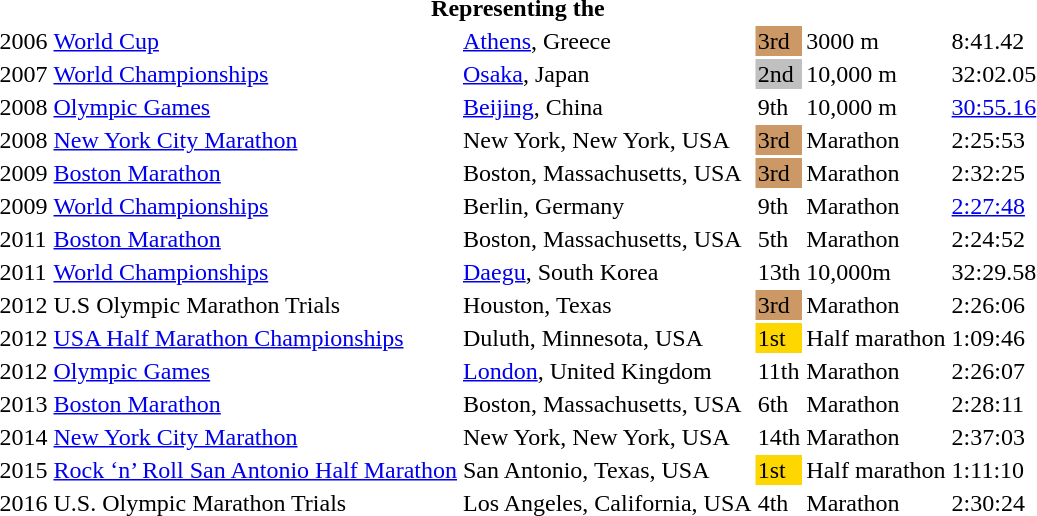<table>
<tr>
<th colspan="6">Representing the </th>
</tr>
<tr>
<td>2006</td>
<td><a href='#'>World Cup</a></td>
<td><a href='#'>Athens</a>, Greece</td>
<td bgcolor=cc9966>3rd</td>
<td>3000 m</td>
<td>8:41.42</td>
</tr>
<tr>
<td>2007</td>
<td><a href='#'>World Championships</a></td>
<td><a href='#'>Osaka</a>, Japan</td>
<td bgcolor=Silver>2nd</td>
<td>10,000 m</td>
<td>32:02.05</td>
</tr>
<tr>
<td>2008</td>
<td><a href='#'>Olympic Games</a></td>
<td><a href='#'>Beijing</a>, China</td>
<td>9th</td>
<td>10,000 m</td>
<td><a href='#'>30:55.16</a></td>
</tr>
<tr>
<td>2008</td>
<td><a href='#'>New York City Marathon</a></td>
<td>New York, New York, USA</td>
<td bgcolor=cc9966>3rd</td>
<td>Marathon</td>
<td>2:25:53</td>
</tr>
<tr>
<td>2009</td>
<td><a href='#'>Boston Marathon</a></td>
<td>Boston, Massachusetts, USA</td>
<td bgcolor=cc9966>3rd</td>
<td>Marathon</td>
<td>2:32:25</td>
</tr>
<tr>
<td>2009</td>
<td><a href='#'>World Championships</a></td>
<td>Berlin, Germany</td>
<td>9th</td>
<td>Marathon</td>
<td><a href='#'>2:27:48</a></td>
</tr>
<tr>
<td>2011</td>
<td><a href='#'>Boston Marathon</a></td>
<td>Boston, Massachusetts, USA</td>
<td>5th</td>
<td>Marathon</td>
<td>2:24:52</td>
</tr>
<tr>
<td>2011</td>
<td><a href='#'>World Championships</a></td>
<td><a href='#'>Daegu</a>, South Korea</td>
<td>13th</td>
<td>10,000m</td>
<td>32:29.58</td>
</tr>
<tr>
<td>2012</td>
<td>U.S Olympic Marathon Trials</td>
<td>Houston, Texas</td>
<td bgcolor=cc9966>3rd</td>
<td>Marathon</td>
<td>2:26:06</td>
</tr>
<tr>
<td>2012</td>
<td><a href='#'>USA Half Marathon Championships</a></td>
<td>Duluth, Minnesota, USA</td>
<td bgcolor=gold>1st</td>
<td>Half marathon</td>
<td>1:09:46</td>
</tr>
<tr>
<td>2012</td>
<td><a href='#'>Olympic Games</a></td>
<td><a href='#'>London</a>, United Kingdom</td>
<td>11th</td>
<td>Marathon</td>
<td>2:26:07</td>
</tr>
<tr>
<td>2013</td>
<td><a href='#'>Boston Marathon</a></td>
<td>Boston, Massachusetts, USA</td>
<td>6th</td>
<td>Marathon</td>
<td>2:28:11</td>
</tr>
<tr>
<td>2014</td>
<td><a href='#'>New York City Marathon</a></td>
<td>New York, New York, USA</td>
<td>14th</td>
<td>Marathon</td>
<td>2:37:03</td>
</tr>
<tr>
<td>2015</td>
<td><a href='#'>Rock ‘n’ Roll San Antonio Half Marathon</a></td>
<td>San Antonio, Texas, USA</td>
<td bgcolor=gold>1st</td>
<td>Half marathon</td>
<td>1:11:10</td>
</tr>
<tr>
<td>2016</td>
<td>U.S. Olympic Marathon Trials</td>
<td>Los Angeles, California, USA</td>
<td>4th</td>
<td>Marathon</td>
<td>2:30:24</td>
</tr>
</table>
